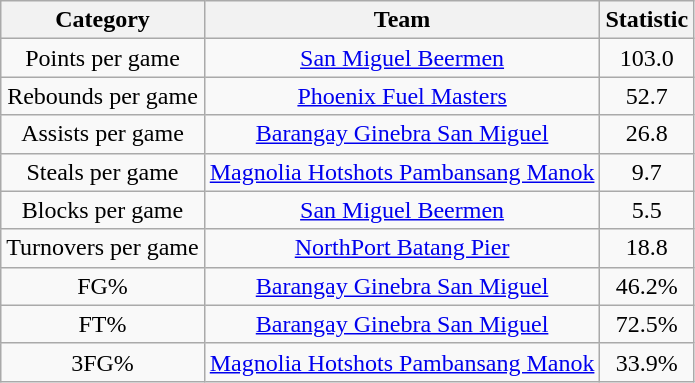<table class="wikitable" style="text-align:center">
<tr>
<th>Category</th>
<th>Team</th>
<th>Statistic</th>
</tr>
<tr>
<td>Points per game</td>
<td><a href='#'>San Miguel Beermen</a></td>
<td>103.0</td>
</tr>
<tr>
<td>Rebounds per game</td>
<td><a href='#'>Phoenix Fuel Masters</a></td>
<td>52.7</td>
</tr>
<tr>
<td>Assists per game</td>
<td><a href='#'>Barangay Ginebra San Miguel</a></td>
<td>26.8</td>
</tr>
<tr>
<td>Steals per game</td>
<td><a href='#'>Magnolia Hotshots Pambansang Manok</a></td>
<td>9.7</td>
</tr>
<tr>
<td>Blocks per game</td>
<td><a href='#'>San Miguel Beermen</a></td>
<td>5.5</td>
</tr>
<tr>
<td>Turnovers per game</td>
<td><a href='#'>NorthPort Batang Pier</a></td>
<td>18.8</td>
</tr>
<tr>
<td>FG%</td>
<td><a href='#'>Barangay Ginebra San Miguel</a></td>
<td>46.2%</td>
</tr>
<tr>
<td>FT%</td>
<td><a href='#'>Barangay Ginebra San Miguel</a></td>
<td>72.5%</td>
</tr>
<tr>
<td>3FG%</td>
<td><a href='#'>Magnolia Hotshots Pambansang Manok</a></td>
<td>33.9%</td>
</tr>
</table>
